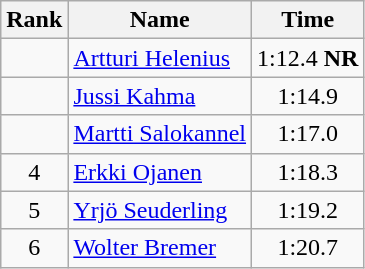<table class="wikitable" style="text-align:center">
<tr>
<th>Rank</th>
<th>Name</th>
<th>Time</th>
</tr>
<tr>
<td></td>
<td align=left><a href='#'>Artturi Helenius</a></td>
<td>1:12.4 <strong>NR</strong></td>
</tr>
<tr>
<td></td>
<td align=left><a href='#'>Jussi Kahma</a></td>
<td>1:14.9</td>
</tr>
<tr>
<td></td>
<td align=left><a href='#'>Martti Salokannel</a></td>
<td>1:17.0</td>
</tr>
<tr>
<td>4</td>
<td align=left><a href='#'>Erkki Ojanen</a></td>
<td>1:18.3</td>
</tr>
<tr>
<td>5</td>
<td align=left><a href='#'>Yrjö Seuderling</a></td>
<td>1:19.2</td>
</tr>
<tr>
<td>6</td>
<td align=left><a href='#'>Wolter Bremer</a></td>
<td>1:20.7</td>
</tr>
</table>
